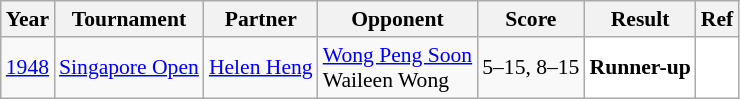<table class="sortable wikitable" style="font-size:90%;">
<tr>
<th>Year</th>
<th>Tournament</th>
<th>Partner</th>
<th>Opponent</th>
<th>Score</th>
<th>Result</th>
<th>Ref</th>
</tr>
<tr>
<td align="center"><a href='#'>1948</a></td>
<td><a href='#'>Singapore Open</a></td>
<td> <a href='#'>Helen Heng</a></td>
<td> <a href='#'>Wong Peng Soon</a><br> Waileen Wong</td>
<td>5–15, 8–15</td>
<td style="text-align:left; background:white"> <strong>Runner-up</strong></td>
<td style="text-align:center; background:white"></td>
</tr>
</table>
